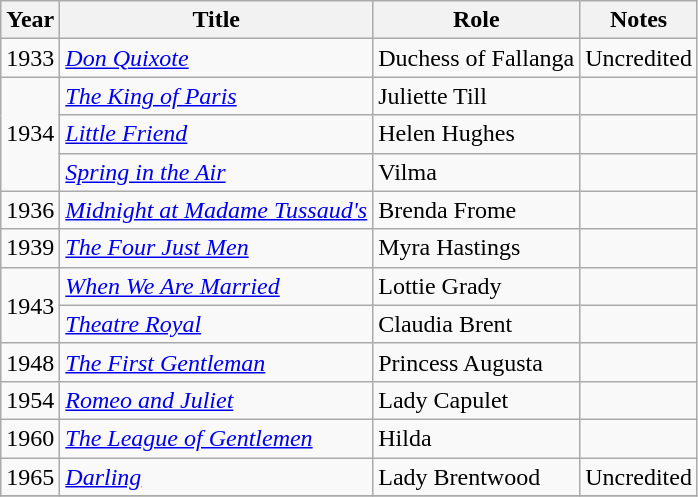<table class="wikitable">
<tr>
<th>Year</th>
<th>Title</th>
<th>Role</th>
<th>Notes</th>
</tr>
<tr>
<td>1933</td>
<td><em><a href='#'>Don Quixote</a></em></td>
<td>Duchess of Fallanga</td>
<td>Uncredited</td>
</tr>
<tr>
<td rowspan="3">1934</td>
<td><em><a href='#'>The King of Paris</a></em></td>
<td>Juliette Till</td>
<td></td>
</tr>
<tr>
<td><em><a href='#'>Little Friend</a></em></td>
<td>Helen Hughes</td>
<td></td>
</tr>
<tr>
<td><em><a href='#'>Spring in the Air</a></em></td>
<td>Vilma</td>
<td></td>
</tr>
<tr>
<td>1936</td>
<td><em><a href='#'>Midnight at Madame Tussaud's</a></em></td>
<td>Brenda Frome</td>
<td></td>
</tr>
<tr>
<td>1939</td>
<td><em><a href='#'>The Four Just Men</a></em></td>
<td>Myra Hastings</td>
<td></td>
</tr>
<tr>
<td rowspan="2">1943</td>
<td><em><a href='#'>When We Are Married</a></em></td>
<td>Lottie Grady</td>
<td></td>
</tr>
<tr>
<td><em><a href='#'>Theatre Royal</a></em></td>
<td>Claudia Brent</td>
<td></td>
</tr>
<tr>
<td>1948</td>
<td><em><a href='#'>The First Gentleman</a></em></td>
<td>Princess Augusta</td>
<td></td>
</tr>
<tr>
<td>1954</td>
<td><em><a href='#'>Romeo and Juliet</a></em></td>
<td>Lady Capulet</td>
<td></td>
</tr>
<tr>
<td>1960</td>
<td><em><a href='#'>The League of Gentlemen</a></em></td>
<td>Hilda</td>
<td></td>
</tr>
<tr>
<td>1965</td>
<td><em><a href='#'>Darling</a></em></td>
<td>Lady Brentwood</td>
<td>Uncredited</td>
</tr>
<tr>
</tr>
</table>
